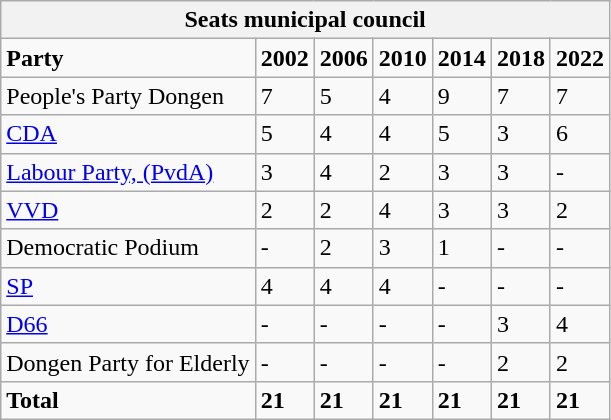<table class="wikitable">
<tr>
<th colspan="16"><strong>Seats municipal council</strong></th>
</tr>
<tr>
<td><strong>Party</strong></td>
<td><strong>2002</strong></td>
<td><strong>2006</strong></td>
<td><strong>2010</strong></td>
<td><strong>2014</strong></td>
<td><strong>2018</strong></td>
<td><strong>2022</strong></td>
</tr>
<tr>
<td>People's Party Dongen</td>
<td>7</td>
<td>5</td>
<td>4</td>
<td>9</td>
<td>7</td>
<td>7</td>
</tr>
<tr>
<td><a href='#'>CDA</a></td>
<td>5</td>
<td>4</td>
<td>4</td>
<td>5</td>
<td>3</td>
<td>6</td>
</tr>
<tr>
<td><a href='#'>Labour Party, (PvdA)</a></td>
<td>3</td>
<td>4</td>
<td>2</td>
<td>3</td>
<td>3</td>
<td>-</td>
</tr>
<tr>
<td><a href='#'>VVD</a></td>
<td>2</td>
<td>2</td>
<td>4</td>
<td>3</td>
<td>3</td>
<td>2</td>
</tr>
<tr>
<td>Democratic Podium</td>
<td>-</td>
<td>2</td>
<td>3</td>
<td>1</td>
<td>-</td>
<td>-</td>
</tr>
<tr>
<td><a href='#'>SP</a></td>
<td>4</td>
<td>4</td>
<td>4</td>
<td>-</td>
<td>-</td>
<td>-</td>
</tr>
<tr>
<td><a href='#'>D66</a></td>
<td>-</td>
<td>-</td>
<td>-</td>
<td>-</td>
<td>3</td>
<td>4</td>
</tr>
<tr>
<td>Dongen Party for Elderly</td>
<td>-</td>
<td>-</td>
<td>-</td>
<td>-</td>
<td>2</td>
<td>2</td>
</tr>
<tr>
<td><strong>Total</strong></td>
<td><strong>21</strong></td>
<td><strong>21</strong></td>
<td><strong>21</strong></td>
<td><strong>21</strong></td>
<td><strong>21</strong></td>
<td><strong>21</strong></td>
</tr>
</table>
